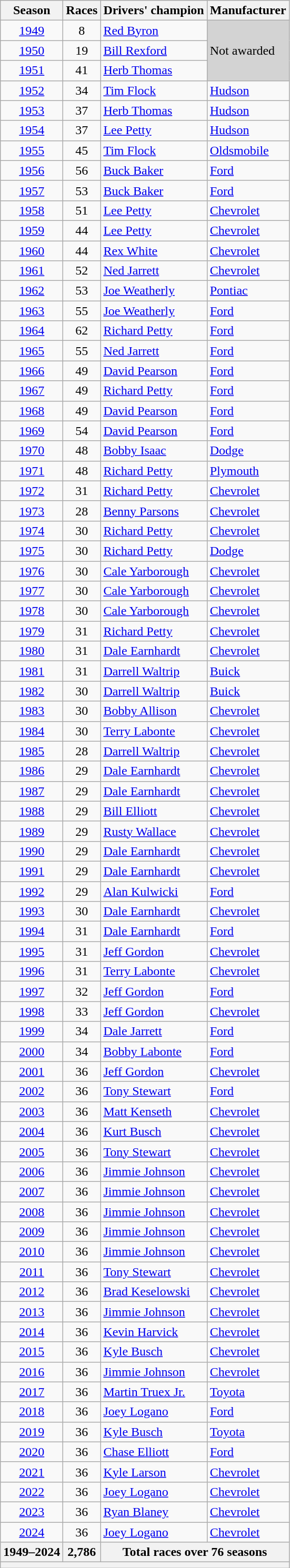<table class="wikitable sortable">
<tr>
<th>Season</th>
<th>Races</th>
<th>Drivers' champion</th>
<th>Manufacturer</th>
</tr>
<tr>
<td align="center"><a href='#'>1949</a></td>
<td align="center">8</td>
<td><a href='#'>Red Byron</a></td>
<td rowspan="3" bgcolor="lightgray">Not awarded</td>
</tr>
<tr>
<td align="center"><a href='#'>1950</a></td>
<td align="center">19</td>
<td><a href='#'>Bill Rexford</a></td>
</tr>
<tr>
<td align="center"><a href='#'>1951</a></td>
<td align="center">41</td>
<td><a href='#'>Herb Thomas</a> </td>
</tr>
<tr>
<td align="center"><a href='#'>1952</a></td>
<td align="center">34</td>
<td><a href='#'>Tim Flock</a>   </td>
<td><a href='#'>Hudson</a> </td>
</tr>
<tr>
<td align="center"><a href='#'>1953</a></td>
<td align="center">37</td>
<td><a href='#'>Herb Thomas</a> </td>
<td><a href='#'>Hudson</a> </td>
</tr>
<tr>
<td align="center"><a href='#'>1954</a></td>
<td align="center">37</td>
<td><a href='#'>Lee Petty</a> </td>
<td><a href='#'>Hudson</a> </td>
</tr>
<tr>
<td align="center"><a href='#'>1955</a></td>
<td align="center">45</td>
<td><a href='#'>Tim Flock</a>  </td>
<td><a href='#'>Oldsmobile</a> </td>
</tr>
<tr>
<td align="center"><a href='#'>1956</a></td>
<td align="center">56</td>
<td><a href='#'>Buck Baker</a> </td>
<td><a href='#'>Ford</a> </td>
</tr>
<tr>
<td align="center"><a href='#'>1957</a></td>
<td align="center">53</td>
<td><a href='#'>Buck Baker</a> </td>
<td><a href='#'>Ford</a> </td>
</tr>
<tr>
<td align="center"><a href='#'>1958</a></td>
<td align="center">51</td>
<td><a href='#'>Lee Petty</a> </td>
<td><a href='#'>Chevrolet</a> </td>
</tr>
<tr>
<td align="center"><a href='#'>1959</a></td>
<td align="center">44</td>
<td><a href='#'>Lee Petty</a> </td>
<td><a href='#'>Chevrolet</a> </td>
</tr>
<tr>
<td align="center"><a href='#'>1960</a></td>
<td align="center">44</td>
<td><a href='#'>Rex White</a></td>
<td><a href='#'>Chevrolet</a> </td>
</tr>
<tr>
<td align="center"><a href='#'>1961</a></td>
<td align="center">52</td>
<td><a href='#'>Ned Jarrett</a> </td>
<td><a href='#'>Chevrolet</a> </td>
</tr>
<tr>
<td align="center"><a href='#'>1962</a></td>
<td align="center">53</td>
<td><a href='#'>Joe Weatherly</a> </td>
<td><a href='#'>Pontiac</a> </td>
</tr>
<tr>
<td align="center"><a href='#'>1963</a></td>
<td align="center">55</td>
<td><a href='#'>Joe Weatherly</a> </td>
<td><a href='#'>Ford</a> </td>
</tr>
<tr>
<td align="center"><a href='#'>1964</a></td>
<td align="center">62</td>
<td><a href='#'>Richard Petty</a> </td>
<td><a href='#'>Ford</a> </td>
</tr>
<tr>
<td align="center"><a href='#'>1965</a></td>
<td align="center">55</td>
<td><a href='#'>Ned Jarrett</a> </td>
<td><a href='#'>Ford</a> </td>
</tr>
<tr>
<td align="center"><a href='#'>1966</a></td>
<td align="center">49</td>
<td><a href='#'>David Pearson</a> </td>
<td><a href='#'>Ford</a> </td>
</tr>
<tr>
<td align="center"><a href='#'>1967</a></td>
<td align="center">49</td>
<td><a href='#'>Richard Petty</a> </td>
<td><a href='#'>Ford</a> </td>
</tr>
<tr>
<td align="center"><a href='#'>1968</a></td>
<td align="center">49</td>
<td><a href='#'>David Pearson</a> </td>
<td><a href='#'>Ford</a> </td>
</tr>
<tr>
<td align="center"><a href='#'>1969</a></td>
<td align="center">54</td>
<td><a href='#'>David Pearson</a> </td>
<td><a href='#'>Ford</a> </td>
</tr>
<tr>
<td align="center"><a href='#'>1970</a></td>
<td align="center">48</td>
<td><a href='#'>Bobby Isaac</a></td>
<td><a href='#'>Dodge</a></td>
</tr>
<tr>
<td align="center"><a href='#'>1971</a></td>
<td align="center">48</td>
<td><a href='#'>Richard Petty</a> </td>
<td><a href='#'>Plymouth</a></td>
</tr>
<tr>
<td align="center"><a href='#'>1972</a></td>
<td align="center">31</td>
<td><a href='#'>Richard Petty</a> </td>
<td><a href='#'>Chevrolet</a> </td>
</tr>
<tr>
<td align="center"><a href='#'>1973</a></td>
<td align="center">28</td>
<td><a href='#'>Benny Parsons</a></td>
<td><a href='#'>Chevrolet</a> </td>
</tr>
<tr>
<td align="center"><a href='#'>1974</a></td>
<td align="center">30</td>
<td><a href='#'>Richard Petty</a> </td>
<td><a href='#'>Chevrolet</a> </td>
</tr>
<tr>
<td align="center"><a href='#'>1975</a></td>
<td align="center">30</td>
<td><a href='#'>Richard Petty</a> </td>
<td><a href='#'>Dodge</a> </td>
</tr>
<tr>
<td align="center"><a href='#'>1976</a></td>
<td align="center">30</td>
<td><a href='#'>Cale Yarborough</a> </td>
<td><a href='#'>Chevrolet</a> </td>
</tr>
<tr>
<td align="center"><a href='#'>1977</a></td>
<td align="center">30</td>
<td><a href='#'>Cale Yarborough</a> </td>
<td><a href='#'>Chevrolet</a> </td>
</tr>
<tr>
<td align="center"><a href='#'>1978</a></td>
<td align="center">30</td>
<td><a href='#'>Cale Yarborough</a> </td>
<td><a href='#'>Chevrolet</a> </td>
</tr>
<tr>
<td align="center"><a href='#'>1979</a></td>
<td align="center">31</td>
<td><a href='#'>Richard Petty</a> </td>
<td><a href='#'>Chevrolet</a> </td>
</tr>
<tr>
<td align="center"><a href='#'>1980</a></td>
<td align="center">31</td>
<td><a href='#'>Dale Earnhardt</a> </td>
<td><a href='#'>Chevrolet</a> </td>
</tr>
<tr>
<td align="center"><a href='#'>1981</a></td>
<td align="center">31</td>
<td><a href='#'>Darrell Waltrip</a> </td>
<td><a href='#'>Buick</a> </td>
</tr>
<tr>
<td align="center"><a href='#'>1982</a></td>
<td align="center">30</td>
<td><a href='#'>Darrell Waltrip</a> </td>
<td><a href='#'>Buick</a> </td>
</tr>
<tr>
<td align="center"><a href='#'>1983</a></td>
<td align="center">30</td>
<td><a href='#'>Bobby Allison</a></td>
<td><a href='#'>Chevrolet</a> </td>
</tr>
<tr>
<td align="center"><a href='#'>1984</a></td>
<td align="center">30</td>
<td><a href='#'>Terry Labonte</a> </td>
<td><a href='#'>Chevrolet</a> </td>
</tr>
<tr>
<td align="center"><a href='#'>1985</a></td>
<td align="center">28</td>
<td><a href='#'>Darrell Waltrip</a> </td>
<td><a href='#'>Chevrolet</a> </td>
</tr>
<tr>
<td align="center"><a href='#'>1986</a></td>
<td align="center">29</td>
<td><a href='#'>Dale Earnhardt</a> </td>
<td><a href='#'>Chevrolet</a> </td>
</tr>
<tr>
<td align="center"><a href='#'>1987</a></td>
<td align="center">29</td>
<td><a href='#'>Dale Earnhardt</a> </td>
<td><a href='#'>Chevrolet</a> </td>
</tr>
<tr>
<td align="center"><a href='#'>1988</a></td>
<td align="center">29</td>
<td><a href='#'>Bill Elliott</a></td>
<td><a href='#'>Chevrolet</a> </td>
</tr>
<tr>
<td align="center"><a href='#'>1989</a></td>
<td align="center">29</td>
<td><a href='#'>Rusty Wallace</a></td>
<td><a href='#'>Chevrolet</a> </td>
</tr>
<tr>
<td align="center"><a href='#'>1990</a></td>
<td align="center">29</td>
<td><a href='#'>Dale Earnhardt</a> </td>
<td><a href='#'>Chevrolet</a> </td>
</tr>
<tr>
<td align="center"><a href='#'>1991</a></td>
<td align="center">29</td>
<td><a href='#'>Dale Earnhardt</a> </td>
<td><a href='#'>Chevrolet</a> </td>
</tr>
<tr>
<td align="center"><a href='#'>1992</a></td>
<td align="center">29</td>
<td><a href='#'>Alan Kulwicki</a></td>
<td><a href='#'>Ford</a> </td>
</tr>
<tr>
<td align="center"><a href='#'>1993</a></td>
<td align="center">30</td>
<td><a href='#'>Dale Earnhardt</a> </td>
<td><a href='#'>Chevrolet</a> </td>
</tr>
<tr>
<td align="center"><a href='#'>1994</a></td>
<td align="center">31</td>
<td><a href='#'>Dale Earnhardt</a> </td>
<td><a href='#'>Ford</a> </td>
</tr>
<tr>
<td align="center"><a href='#'>1995</a></td>
<td align="center">31</td>
<td><a href='#'>Jeff Gordon</a> </td>
<td><a href='#'>Chevrolet</a> </td>
</tr>
<tr>
<td align="center"><a href='#'>1996</a></td>
<td align="center">31</td>
<td><a href='#'>Terry Labonte</a> </td>
<td><a href='#'>Chevrolet</a> </td>
</tr>
<tr>
<td align="center"><a href='#'>1997</a></td>
<td align="center">32</td>
<td><a href='#'>Jeff Gordon</a> </td>
<td><a href='#'>Ford</a> </td>
</tr>
<tr>
<td align="center"><a href='#'>1998</a></td>
<td align="center">33</td>
<td><a href='#'>Jeff Gordon</a> </td>
<td><a href='#'>Chevrolet</a> </td>
</tr>
<tr>
<td align="center"><a href='#'>1999</a></td>
<td align="center">34</td>
<td><a href='#'>Dale Jarrett</a></td>
<td><a href='#'>Ford</a> </td>
</tr>
<tr>
<td align="center"><a href='#'>2000</a></td>
<td align="center">34</td>
<td><a href='#'>Bobby Labonte</a></td>
<td><a href='#'>Ford</a> </td>
</tr>
<tr>
<td align="center"><a href='#'>2001</a></td>
<td align="center">36</td>
<td><a href='#'>Jeff Gordon</a> </td>
<td><a href='#'>Chevrolet</a> </td>
</tr>
<tr>
<td align="center"><a href='#'>2002</a></td>
<td align="center">36</td>
<td><a href='#'>Tony Stewart</a> </td>
<td><a href='#'>Ford</a> </td>
</tr>
<tr>
<td align="center"><a href='#'>2003</a></td>
<td align="center">36</td>
<td><a href='#'>Matt Kenseth</a></td>
<td><a href='#'>Chevrolet</a> </td>
</tr>
<tr>
<td align="center"><a href='#'>2004</a></td>
<td align="center">36</td>
<td><a href='#'>Kurt Busch</a></td>
<td><a href='#'>Chevrolet</a> </td>
</tr>
<tr>
<td align="center"><a href='#'>2005</a></td>
<td align="center">36</td>
<td><a href='#'>Tony Stewart</a> </td>
<td><a href='#'>Chevrolet</a> </td>
</tr>
<tr>
<td align="center"><a href='#'>2006</a></td>
<td align="center">36</td>
<td><a href='#'>Jimmie Johnson</a> </td>
<td><a href='#'>Chevrolet</a> </td>
</tr>
<tr>
<td align="center"><a href='#'>2007</a></td>
<td align="center">36</td>
<td><a href='#'>Jimmie Johnson</a> </td>
<td><a href='#'>Chevrolet</a> </td>
</tr>
<tr>
<td align="center"><a href='#'>2008</a></td>
<td align="center">36</td>
<td><a href='#'>Jimmie Johnson</a> </td>
<td><a href='#'>Chevrolet</a> </td>
</tr>
<tr>
<td align="center"><a href='#'>2009</a></td>
<td align="center">36</td>
<td><a href='#'>Jimmie Johnson</a> </td>
<td><a href='#'>Chevrolet</a> </td>
</tr>
<tr>
<td align="center"><a href='#'>2010</a></td>
<td align="center">36</td>
<td><a href='#'>Jimmie Johnson</a> </td>
<td><a href='#'>Chevrolet</a> </td>
</tr>
<tr>
<td align="center"><a href='#'>2011</a></td>
<td align="center">36</td>
<td><a href='#'>Tony Stewart</a> </td>
<td><a href='#'>Chevrolet</a> </td>
</tr>
<tr>
<td align="center"><a href='#'>2012</a></td>
<td align="center">36</td>
<td><a href='#'>Brad Keselowski</a></td>
<td><a href='#'>Chevrolet</a> </td>
</tr>
<tr>
<td align="center"><a href='#'>2013</a></td>
<td align="center">36</td>
<td><a href='#'>Jimmie Johnson</a> </td>
<td><a href='#'>Chevrolet</a> </td>
</tr>
<tr>
<td align="center"><a href='#'>2014</a></td>
<td align="center">36</td>
<td><a href='#'>Kevin Harvick</a></td>
<td><a href='#'>Chevrolet</a> </td>
</tr>
<tr>
<td align="center"><a href='#'>2015</a></td>
<td align="center">36</td>
<td><a href='#'>Kyle Busch</a> </td>
<td><a href='#'>Chevrolet</a> </td>
</tr>
<tr>
<td align="center"><a href='#'>2016</a></td>
<td align="center">36</td>
<td><a href='#'>Jimmie Johnson</a> </td>
<td><a href='#'>Chevrolet</a></td>
</tr>
<tr>
<td align="center"><a href='#'>2017</a></td>
<td align="center">36</td>
<td><a href='#'>Martin Truex Jr.</a></td>
<td><a href='#'>Toyota</a> </td>
</tr>
<tr>
<td align="center"><a href='#'>2018</a></td>
<td align="center">36</td>
<td><a href='#'>Joey Logano</a>  </td>
<td><a href='#'>Ford</a> </td>
</tr>
<tr>
<td align="center"><a href='#'>2019</a></td>
<td align="center">36</td>
<td><a href='#'>Kyle Busch</a> </td>
<td><a href='#'>Toyota</a> </td>
</tr>
<tr>
<td align="center"><a href='#'>2020</a></td>
<td align="center">36</td>
<td><a href='#'>Chase Elliott</a></td>
<td><a href='#'>Ford</a> </td>
</tr>
<tr>
<td align="center"><a href='#'>2021</a></td>
<td align="center">36</td>
<td><a href='#'>Kyle Larson</a></td>
<td><a href='#'>Chevrolet</a> </td>
</tr>
<tr>
<td align="center"><a href='#'>2022</a></td>
<td align="center">36</td>
<td><a href='#'>Joey Logano</a> </td>
<td><a href='#'>Chevrolet</a> </td>
</tr>
<tr>
<td align="center"><a href='#'>2023</a></td>
<td align="center">36</td>
<td><a href='#'>Ryan Blaney</a></td>
<td><a href='#'>Chevrolet</a> </td>
</tr>
<tr>
<td align="center"><a href='#'>2024</a></td>
<td align="center">36</td>
<td><a href='#'>Joey Logano</a> </td>
<td><a href='#'>Chevrolet</a> </td>
</tr>
<tr>
<th>1949–2024</th>
<th>2,786</th>
<th colspan=2>Total races over 76 seasons</th>
</tr>
<tr>
<th colspan=4></th>
</tr>
</table>
